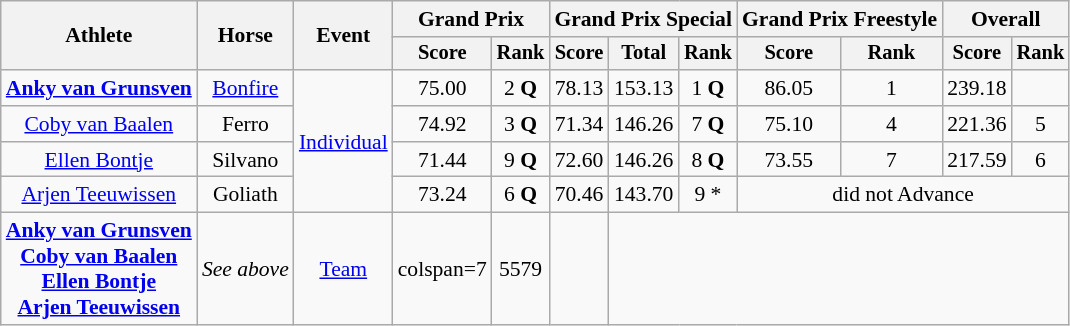<table class=wikitable style="font-size:90%">
<tr>
<th rowspan="2">Athlete</th>
<th rowspan="2">Horse</th>
<th rowspan="2">Event</th>
<th colspan="2">Grand Prix</th>
<th colspan="3">Grand Prix Special</th>
<th colspan="2">Grand Prix Freestyle</th>
<th colspan="2">Overall</th>
</tr>
<tr style="font-size:95%">
<th>Score</th>
<th>Rank</th>
<th>Score</th>
<th>Total</th>
<th>Rank</th>
<th>Score</th>
<th>Rank</th>
<th>Score</th>
<th>Rank</th>
</tr>
<tr align=center>
<td><strong><a href='#'>Anky van Grunsven</a></strong></td>
<td><a href='#'>Bonfire</a></td>
<td rowspan=4><a href='#'>Individual</a></td>
<td>75.00</td>
<td>2 <strong>Q</strong></td>
<td>78.13</td>
<td>153.13</td>
<td>1 <strong>Q</strong></td>
<td>86.05</td>
<td>1</td>
<td>239.18</td>
<td></td>
</tr>
<tr align=center>
<td><a href='#'>Coby van Baalen</a></td>
<td>Ferro</td>
<td>74.92</td>
<td>3 <strong>Q</strong></td>
<td>71.34</td>
<td>146.26</td>
<td>7 <strong>Q</strong></td>
<td>75.10</td>
<td>4</td>
<td>221.36</td>
<td>5</td>
</tr>
<tr align=center>
<td><a href='#'>Ellen Bontje</a></td>
<td>Silvano</td>
<td>71.44</td>
<td>9 <strong>Q</strong></td>
<td>72.60</td>
<td>146.26</td>
<td>8 <strong>Q</strong></td>
<td>73.55</td>
<td>7</td>
<td>217.59</td>
<td>6</td>
</tr>
<tr align=center>
<td><a href='#'>Arjen Teeuwissen</a></td>
<td>Goliath</td>
<td>73.24</td>
<td>6 <strong>Q</strong></td>
<td>70.46</td>
<td>143.70</td>
<td>9 *</td>
<td colspan=4>did not Advance</td>
</tr>
<tr align=center>
<td><strong><a href='#'>Anky van Grunsven</a><br><a href='#'>Coby van Baalen</a><br><a href='#'>Ellen Bontje</a><br><a href='#'>Arjen Teeuwissen</a></strong></td>
<td><em>See above</em></td>
<td><a href='#'>Team</a></td>
<td>colspan=7 </td>
<td>5579</td>
<td></td>
</tr>
</table>
